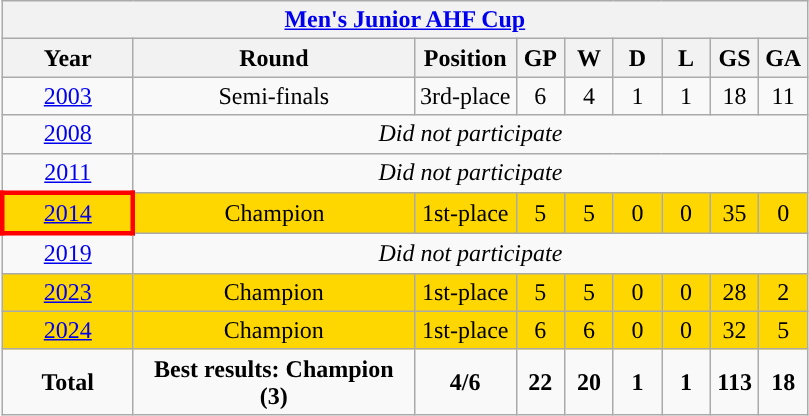<table class="wikitable" style="text-align: center">
<tr>
<th colspan=9><a href='#'>Men's Junior AHF Cup</a></th>
</tr>
<tr>
<th width=80>Year</th>
<th width=180>Round</th>
<th>Position</th>
<th width=25>GP</th>
<th width=25>W</th>
<th width=25>D</th>
<th width=25>L</th>
<th width=25>GS</th>
<th width=25>GA</th>
</tr>
<tr>
<td> <a href='#'>2003</a></td>
<td>Semi-finals</td>
<td>3rd-place</td>
<td>6</td>
<td>4</td>
<td>1</td>
<td>1</td>
<td>18</td>
<td>11</td>
</tr>
<tr>
<td> <a href='#'>2008</a></td>
<td colspan=8><em>Did not participate</em></td>
</tr>
<tr>
<td> <a href='#'>2011</a></td>
<td colspan=8><em>Did not participate</em></td>
</tr>
<tr bgcolor=gold>
<td style="border: 3px solid red"> <a href='#'>2014</a></td>
<td>Champion</td>
<td>1st-place</td>
<td>5</td>
<td>5</td>
<td>0</td>
<td>0</td>
<td>35</td>
<td>0</td>
</tr>
<tr>
<td> <a href='#'>2019</a></td>
<td colspan=8><em>Did not participate</em></td>
</tr>
<tr bgcolor=gold>
<td> <a href='#'>2023</a></td>
<td>Champion</td>
<td>1st-place</td>
<td>5</td>
<td>5</td>
<td>0</td>
<td>0</td>
<td>28</td>
<td>2</td>
</tr>
<tr bgcolor=gold>
<td> <a href='#'>2024</a></td>
<td>Champion</td>
<td>1st-place</td>
<td>6</td>
<td>6</td>
<td>0</td>
<td>0</td>
<td>32</td>
<td>5</td>
</tr>
<tr>
<td><strong>Total</strong></td>
<td><strong>Best results: Champion (3)</strong></td>
<td><strong>4/6</strong></td>
<td><strong>22</strong></td>
<td><strong>20</strong></td>
<td><strong>1</strong></td>
<td><strong>1</strong></td>
<td><strong>113</strong></td>
<td><strong>18</strong></td>
</tr>
</table>
